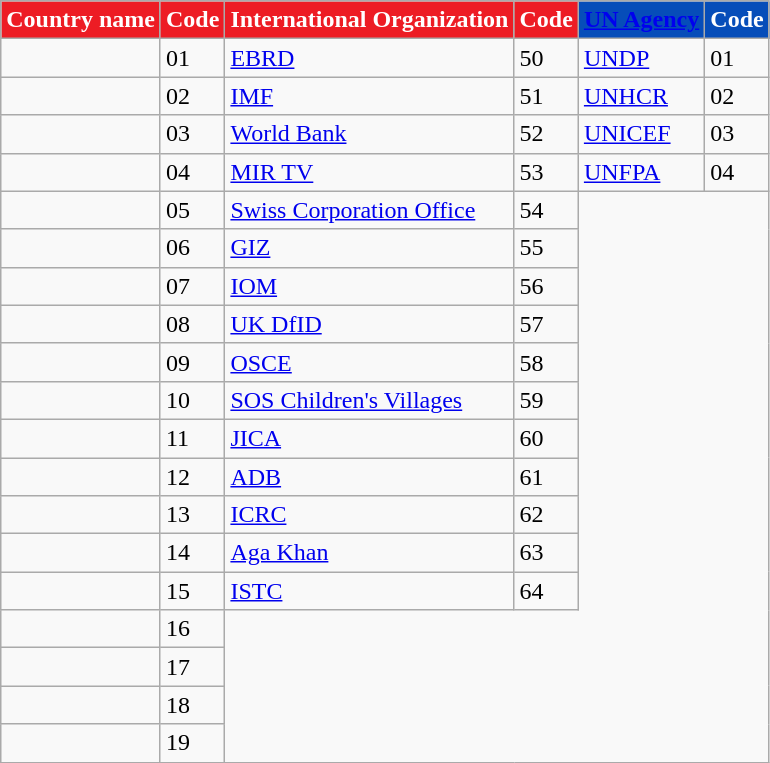<table class="wikitable">
<tr>
<td style="background:#ED1C24; color:white"><strong>Country name </strong></td>
<td style="background:#ED1C24; color:white"><strong>Code</strong></td>
<td style="background:#ED1C24; color:white"><strong>International Organization </strong></td>
<td style="background:#ED1C24; color:white"><strong>Code</strong></td>
<td style="background:#064DB9; color:white"> <strong><a href='#'><span>UN Agency</span></a></strong></td>
<td style="background:#064DB9; color:white"><strong>Code</strong></td>
</tr>
<tr>
<td></td>
<td>01</td>
<td> <a href='#'>EBRD</a></td>
<td>50</td>
<td><a href='#'>UNDP</a></td>
<td>01</td>
</tr>
<tr>
<td></td>
<td>02</td>
<td><a href='#'>IMF</a></td>
<td>51</td>
<td><a href='#'>UNHCR</a></td>
<td>02</td>
</tr>
<tr>
<td></td>
<td>03</td>
<td> <a href='#'>World Bank</a></td>
<td>52</td>
<td><a href='#'>UNICEF</a></td>
<td>03</td>
</tr>
<tr>
<td></td>
<td>04</td>
<td> <a href='#'>MIR TV</a></td>
<td>53</td>
<td><a href='#'>UNFPA</a></td>
<td>04</td>
</tr>
<tr>
<td></td>
<td>05</td>
<td> <a href='#'>Swiss Corporation Office</a></td>
<td>54</td>
</tr>
<tr>
<td></td>
<td>06</td>
<td> <a href='#'>GIZ</a></td>
<td>55</td>
</tr>
<tr>
<td></td>
<td>07</td>
<td><a href='#'>IOM</a></td>
<td>56</td>
</tr>
<tr>
<td></td>
<td>08</td>
<td> <a href='#'>UK DfID</a></td>
<td>57</td>
</tr>
<tr>
<td></td>
<td>09</td>
<td> <a href='#'>OSCE</a></td>
<td>58</td>
</tr>
<tr>
<td></td>
<td>10</td>
<td><a href='#'>SOS Children's Villages</a></td>
<td>59</td>
</tr>
<tr>
<td></td>
<td>11</td>
<td> <a href='#'>JICA</a></td>
<td>60</td>
</tr>
<tr>
<td></td>
<td>12</td>
<td> <a href='#'>ADB</a></td>
<td>61</td>
</tr>
<tr>
<td></td>
<td>13</td>
<td> <a href='#'>ICRC</a></td>
<td>62</td>
</tr>
<tr>
<td></td>
<td>14</td>
<td> <a href='#'>Aga Khan</a></td>
<td>63</td>
</tr>
<tr>
<td></td>
<td>15</td>
<td><a href='#'>ISTC</a></td>
<td>64</td>
</tr>
<tr>
<td></td>
<td>16</td>
</tr>
<tr>
<td></td>
<td>17</td>
</tr>
<tr>
<td></td>
<td>18</td>
</tr>
<tr>
<td></td>
<td>19</td>
</tr>
<tr>
</tr>
</table>
